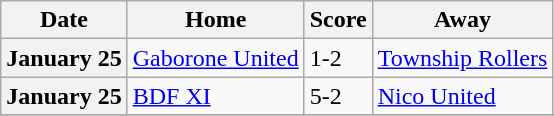<table class="wikitable sortable plainrowheaders">
<tr>
<th scope="col">Date</th>
<th scope="col">Home</th>
<th scope="col">Score</th>
<th scope="col">Away</th>
</tr>
<tr>
<th scope="row">January 25</th>
<td><a href='#'>Gaborone United</a></td>
<td>1-2</td>
<td><a href='#'>Township Rollers</a></td>
</tr>
<tr>
<th scope="row">January 25</th>
<td><a href='#'>BDF XI</a></td>
<td>5-2</td>
<td><a href='#'>Nico United</a></td>
</tr>
<tr>
</tr>
</table>
